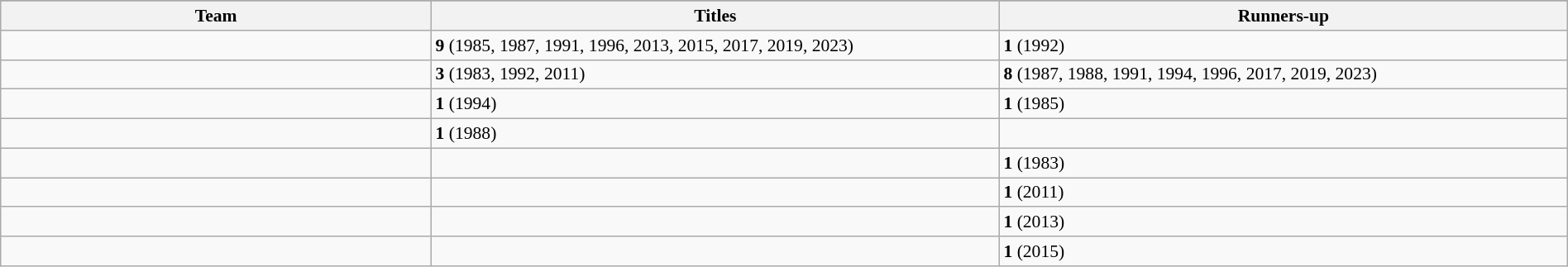<table class="wikitable" style="font-size: 90%; width: 100%;">
<tr bgcolor=#f2f2f2>
</tr>
<tr>
<th width=150>Team</th>
<th width=200>Titles</th>
<th width=200>Runners-up</th>
</tr>
<tr>
<td></td>
<td><strong>9</strong> (1985, 1987, 1991, 1996, 2013, 2015, 2017, 2019, 2023)</td>
<td><strong>1</strong> (1992)</td>
</tr>
<tr>
<td></td>
<td><strong>3</strong> (1983, 1992, 2011)</td>
<td><strong>8</strong> (1987, 1988, 1991, 1994, 1996, 2017, 2019, 2023)</td>
</tr>
<tr>
<td></td>
<td><strong>1</strong> (1994)</td>
<td><strong>1</strong> (1985)</td>
</tr>
<tr>
<td></td>
<td><strong>1</strong> (1988)</td>
<td></td>
</tr>
<tr>
<td></td>
<td></td>
<td><strong>1</strong> (1983)</td>
</tr>
<tr>
<td></td>
<td></td>
<td><strong>1</strong> (2011)</td>
</tr>
<tr>
<td></td>
<td></td>
<td><strong>1</strong> (2013)</td>
</tr>
<tr>
<td></td>
<td></td>
<td><strong>1</strong> (2015)</td>
</tr>
</table>
